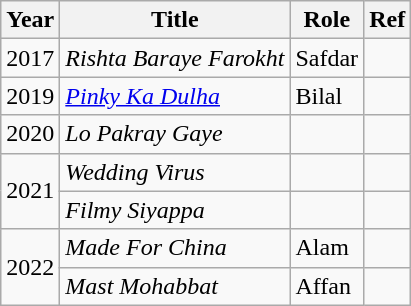<table class="wikitable">
<tr>
<th>Year</th>
<th>Title</th>
<th>Role</th>
<th>Ref</th>
</tr>
<tr>
<td>2017</td>
<td><em>Rishta Baraye Farokht</em></td>
<td>Safdar</td>
<td></td>
</tr>
<tr>
<td>2019</td>
<td><em><a href='#'>Pinky Ka Dulha</a></em></td>
<td>Bilal</td>
<td></td>
</tr>
<tr>
<td>2020</td>
<td><em>Lo Pakray Gaye</em></td>
<td></td>
<td></td>
</tr>
<tr>
<td rowspan="2">2021</td>
<td><em>Wedding Virus</em></td>
<td></td>
<td></td>
</tr>
<tr>
<td><em>Filmy Siyappa</em></td>
<td></td>
<td></td>
</tr>
<tr>
<td rowspan="2">2022</td>
<td><em>Made For China</em></td>
<td>Alam</td>
<td></td>
</tr>
<tr>
<td><em>Mast Mohabbat</em></td>
<td>Affan</td>
<td></td>
</tr>
</table>
